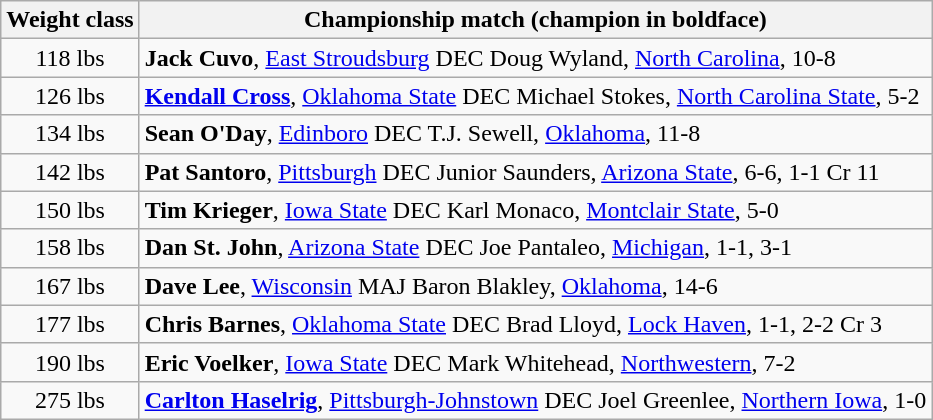<table class="wikitable" style="text-align:center">
<tr>
<th>Weight class</th>
<th>Championship match (champion in boldface)</th>
</tr>
<tr>
<td>118 lbs</td>
<td align=left><strong>Jack Cuvo</strong>, <a href='#'>East Stroudsburg</a> DEC Doug Wyland, <a href='#'>North Carolina</a>, 10-8</td>
</tr>
<tr>
<td>126 lbs</td>
<td align=left><strong><a href='#'>Kendall Cross</a></strong>, <a href='#'>Oklahoma State</a> DEC Michael Stokes, <a href='#'>North Carolina State</a>, 5-2</td>
</tr>
<tr>
<td>134 lbs</td>
<td align=left><strong>Sean O'Day</strong>, <a href='#'>Edinboro</a> DEC T.J. Sewell, <a href='#'>Oklahoma</a>, 11-8</td>
</tr>
<tr>
<td>142 lbs</td>
<td align=left><strong>Pat Santoro</strong>, <a href='#'>Pittsburgh</a> DEC Junior Saunders, <a href='#'>Arizona State</a>, 6-6, 1-1 Cr 11</td>
</tr>
<tr>
<td>150 lbs</td>
<td align=left><strong>Tim Krieger</strong>, <a href='#'>Iowa State</a> DEC Karl Monaco, <a href='#'>Montclair State</a>, 5-0</td>
</tr>
<tr>
<td>158 lbs</td>
<td align=left><strong>Dan St. John</strong>, <a href='#'>Arizona State</a> DEC Joe Pantaleo, <a href='#'>Michigan</a>, 1-1, 3-1</td>
</tr>
<tr>
<td>167 lbs</td>
<td align=left><strong>Dave Lee</strong>, <a href='#'>Wisconsin</a> MAJ Baron Blakley, <a href='#'>Oklahoma</a>, 14-6</td>
</tr>
<tr>
<td>177 lbs</td>
<td align=left><strong>Chris Barnes</strong>, <a href='#'>Oklahoma State</a> DEC Brad Lloyd, <a href='#'>Lock Haven</a>, 1-1, 2-2 Cr 3</td>
</tr>
<tr>
<td>190 lbs</td>
<td align=left><strong>Eric Voelker</strong>, <a href='#'>Iowa State</a> DEC Mark Whitehead, <a href='#'>Northwestern</a>, 7-2</td>
</tr>
<tr>
<td>275 lbs</td>
<td align=left><strong><a href='#'>Carlton Haselrig</a></strong>, <a href='#'>Pittsburgh-Johnstown</a> DEC Joel Greenlee, <a href='#'>Northern Iowa</a>, 1-0</td>
</tr>
</table>
